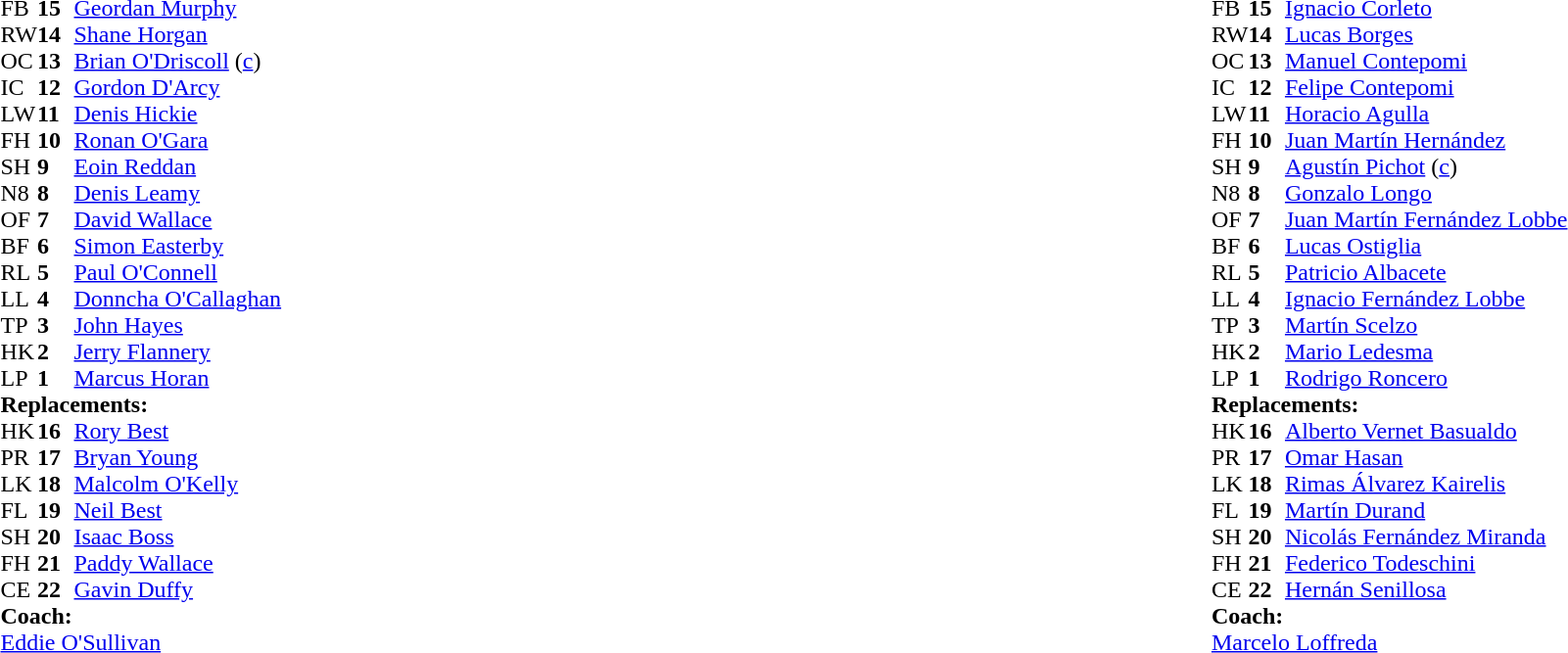<table width="100%">
<tr>
<td style="vertical-align:top" width="50%"><br><table cellspacing="0" cellpadding="0">
<tr>
<th width="25"></th>
<th width="25"></th>
</tr>
<tr>
<td>FB</td>
<td><strong>15</strong></td>
<td><a href='#'>Geordan Murphy</a></td>
</tr>
<tr>
<td>RW</td>
<td><strong>14</strong></td>
<td><a href='#'>Shane Horgan</a></td>
</tr>
<tr>
<td>OC</td>
<td><strong>13</strong></td>
<td><a href='#'>Brian O'Driscoll</a> (<a href='#'>c</a>)</td>
</tr>
<tr>
<td>IC</td>
<td><strong>12</strong></td>
<td><a href='#'>Gordon D'Arcy</a></td>
</tr>
<tr>
<td>LW</td>
<td><strong>11</strong></td>
<td><a href='#'>Denis Hickie</a></td>
<td></td>
<td></td>
</tr>
<tr>
<td>FH</td>
<td><strong>10</strong></td>
<td><a href='#'>Ronan O'Gara</a></td>
</tr>
<tr>
<td>SH</td>
<td><strong>9</strong></td>
<td><a href='#'>Eoin Reddan</a></td>
<td></td>
<td></td>
</tr>
<tr>
<td>N8</td>
<td><strong>8</strong></td>
<td><a href='#'>Denis Leamy</a></td>
</tr>
<tr>
<td>OF</td>
<td><strong>7</strong></td>
<td><a href='#'>David Wallace</a></td>
<td></td>
<td colspan="2"></td>
<td></td>
</tr>
<tr>
<td>BF</td>
<td><strong>6</strong></td>
<td><a href='#'>Simon Easterby</a></td>
</tr>
<tr>
<td>RL</td>
<td><strong>5</strong></td>
<td><a href='#'>Paul O'Connell</a></td>
</tr>
<tr>
<td>LL</td>
<td><strong>4</strong></td>
<td><a href='#'>Donncha O'Callaghan</a></td>
<td></td>
<td></td>
</tr>
<tr>
<td>TP</td>
<td><strong>3</strong></td>
<td><a href='#'>John Hayes</a></td>
</tr>
<tr>
<td>HK</td>
<td><strong>2</strong></td>
<td><a href='#'>Jerry Flannery</a></td>
<td></td>
<td></td>
</tr>
<tr>
<td>LP</td>
<td><strong>1</strong></td>
<td><a href='#'>Marcus Horan</a></td>
</tr>
<tr>
<td colspan=3><strong>Replacements:</strong></td>
</tr>
<tr>
<td>HK</td>
<td><strong>16</strong></td>
<td><a href='#'>Rory Best</a></td>
<td></td>
<td></td>
</tr>
<tr>
<td>PR</td>
<td><strong>17</strong></td>
<td><a href='#'>Bryan Young</a></td>
</tr>
<tr>
<td>LK</td>
<td><strong>18</strong></td>
<td><a href='#'>Malcolm O'Kelly</a></td>
<td></td>
<td></td>
</tr>
<tr>
<td>FL</td>
<td><strong>19</strong></td>
<td><a href='#'>Neil Best</a></td>
<td></td>
<td></td>
<td></td>
<td></td>
</tr>
<tr>
<td>SH</td>
<td><strong>20</strong></td>
<td><a href='#'>Isaac Boss</a></td>
<td></td>
<td></td>
</tr>
<tr>
<td>FH</td>
<td><strong>21</strong></td>
<td><a href='#'>Paddy Wallace</a></td>
</tr>
<tr>
<td>CE</td>
<td><strong>22</strong></td>
<td><a href='#'>Gavin Duffy</a></td>
<td></td>
<td></td>
</tr>
<tr>
<td colspan=3><strong>Coach:</strong></td>
</tr>
<tr>
<td colspan="4"><a href='#'>Eddie O'Sullivan</a></td>
</tr>
</table>
</td>
<td style="vertical-align:top"></td>
<td style="vertical-align:top" width="50%"><br><table cellspacing="0" cellpadding="0" align="center">
<tr>
<th width="25"></th>
<th width="25"></th>
</tr>
<tr>
<td>FB</td>
<td><strong>15</strong></td>
<td><a href='#'>Ignacio Corleto</a></td>
</tr>
<tr>
<td>RW</td>
<td><strong>14</strong></td>
<td><a href='#'>Lucas Borges</a></td>
</tr>
<tr>
<td>OC</td>
<td><strong>13</strong></td>
<td><a href='#'>Manuel Contepomi</a></td>
<td></td>
<td></td>
</tr>
<tr>
<td>IC</td>
<td><strong>12</strong></td>
<td><a href='#'>Felipe Contepomi</a></td>
</tr>
<tr>
<td>LW</td>
<td><strong>11</strong></td>
<td><a href='#'>Horacio Agulla</a></td>
</tr>
<tr>
<td>FH</td>
<td><strong>10</strong></td>
<td><a href='#'>Juan Martín Hernández</a></td>
</tr>
<tr>
<td>SH</td>
<td><strong>9</strong></td>
<td><a href='#'>Agustín Pichot</a> (<a href='#'>c</a>)</td>
</tr>
<tr>
<td>N8</td>
<td><strong>8</strong></td>
<td><a href='#'>Gonzalo Longo</a></td>
</tr>
<tr>
<td>OF</td>
<td><strong>7</strong></td>
<td><a href='#'>Juan Martín Fernández Lobbe</a></td>
</tr>
<tr>
<td>BF</td>
<td><strong>6</strong></td>
<td><a href='#'>Lucas Ostiglia</a></td>
<td></td>
<td></td>
</tr>
<tr>
<td>RL</td>
<td><strong>5</strong></td>
<td><a href='#'>Patricio Albacete</a></td>
</tr>
<tr>
<td>LL</td>
<td><strong>4</strong></td>
<td><a href='#'>Ignacio Fernández Lobbe</a></td>
<td></td>
<td></td>
</tr>
<tr>
<td>TP</td>
<td><strong>3</strong></td>
<td><a href='#'>Martín Scelzo</a></td>
<td></td>
<td></td>
</tr>
<tr>
<td>HK</td>
<td><strong>2</strong></td>
<td><a href='#'>Mario Ledesma</a></td>
<td></td>
<td></td>
</tr>
<tr>
<td>LP</td>
<td><strong>1</strong></td>
<td><a href='#'>Rodrigo Roncero</a></td>
</tr>
<tr>
<td colspan=3><strong>Replacements:</strong></td>
</tr>
<tr>
<td>HK</td>
<td><strong>16</strong></td>
<td><a href='#'>Alberto Vernet Basualdo</a></td>
<td></td>
<td></td>
</tr>
<tr>
<td>PR</td>
<td><strong>17</strong></td>
<td><a href='#'>Omar Hasan</a></td>
<td></td>
<td></td>
</tr>
<tr>
<td>LK</td>
<td><strong>18</strong></td>
<td><a href='#'>Rimas Álvarez Kairelis</a></td>
<td></td>
<td></td>
</tr>
<tr>
<td>FL</td>
<td><strong>19</strong></td>
<td><a href='#'>Martín Durand</a></td>
<td></td>
<td></td>
</tr>
<tr>
<td>SH</td>
<td><strong>20</strong></td>
<td><a href='#'>Nicolás Fernández Miranda</a></td>
</tr>
<tr>
<td>FH</td>
<td><strong>21</strong></td>
<td><a href='#'>Federico Todeschini</a></td>
</tr>
<tr>
<td>CE</td>
<td><strong>22</strong></td>
<td><a href='#'>Hernán Senillosa</a></td>
<td></td>
<td></td>
</tr>
<tr>
<td colspan=3><strong>Coach:</strong></td>
</tr>
<tr>
<td colspan="4"><a href='#'>Marcelo Loffreda</a></td>
</tr>
</table>
</td>
</tr>
</table>
